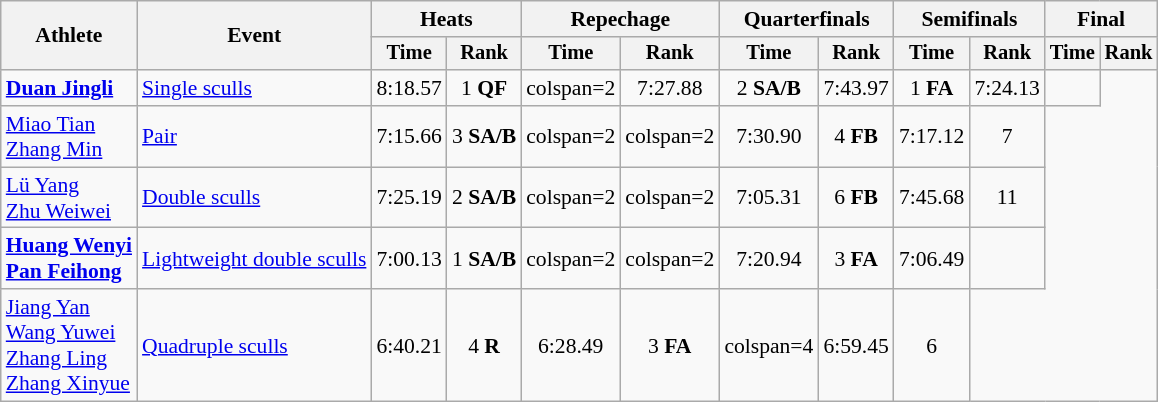<table class="wikitable" style="font-size:90%">
<tr>
<th rowspan="2">Athlete</th>
<th rowspan="2">Event</th>
<th colspan="2">Heats</th>
<th colspan="2">Repechage</th>
<th colspan="2">Quarterfinals</th>
<th colspan="2">Semifinals</th>
<th colspan="2">Final</th>
</tr>
<tr style="font-size:95%">
<th>Time</th>
<th>Rank</th>
<th>Time</th>
<th>Rank</th>
<th>Time</th>
<th>Rank</th>
<th>Time</th>
<th>Rank</th>
<th>Time</th>
<th>Rank</th>
</tr>
<tr align=center>
<td align=left><strong><a href='#'>Duan Jingli</a></strong></td>
<td align=left><a href='#'>Single sculls</a></td>
<td>8:18.57</td>
<td>1 <strong>QF</strong></td>
<td>colspan=2 </td>
<td>7:27.88</td>
<td>2 <strong>SA/B</strong></td>
<td>7:43.97</td>
<td>1 <strong>FA</strong></td>
<td>7:24.13</td>
<td></td>
</tr>
<tr align=center>
<td align=left><a href='#'>Miao Tian</a><br><a href='#'>Zhang Min</a></td>
<td align=left><a href='#'>Pair</a></td>
<td>7:15.66</td>
<td>3 <strong>SA/B</strong></td>
<td>colspan=2 </td>
<td>colspan=2 </td>
<td>7:30.90</td>
<td>4 <strong>FB</strong></td>
<td>7:17.12</td>
<td>7</td>
</tr>
<tr align=center>
<td align=left><a href='#'>Lü Yang</a><br><a href='#'>Zhu Weiwei</a></td>
<td align=left><a href='#'>Double sculls</a></td>
<td>7:25.19</td>
<td>2 <strong>SA/B</strong></td>
<td>colspan=2 </td>
<td>colspan=2 </td>
<td>7:05.31</td>
<td>6 <strong>FB</strong></td>
<td>7:45.68</td>
<td>11</td>
</tr>
<tr align=center>
<td align=left><strong><a href='#'>Huang Wenyi</a><br><a href='#'>Pan Feihong</a></strong></td>
<td align=left><a href='#'>Lightweight double sculls</a></td>
<td>7:00.13</td>
<td>1 <strong>SA/B</strong></td>
<td>colspan=2 </td>
<td>colspan=2 </td>
<td>7:20.94</td>
<td>3 <strong>FA</strong></td>
<td>7:06.49</td>
<td></td>
</tr>
<tr align=center>
<td align=left><a href='#'>Jiang Yan</a><br><a href='#'>Wang Yuwei</a><br><a href='#'>Zhang Ling</a><br><a href='#'>Zhang Xinyue</a></td>
<td align=left><a href='#'>Quadruple sculls</a></td>
<td>6:40.21</td>
<td>4 <strong>R</strong></td>
<td>6:28.49</td>
<td>3 <strong>FA</strong></td>
<td>colspan=4 </td>
<td>6:59.45</td>
<td>6</td>
</tr>
</table>
